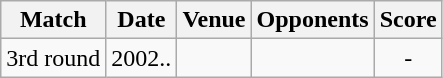<table class="wikitable" style="text-align:center;">
<tr>
<th>Match</th>
<th>Date</th>
<th>Venue</th>
<th>Opponents</th>
<th>Score</th>
</tr>
<tr>
<td>3rd round</td>
<td>2002..</td>
<td></td>
<td></td>
<td>-</td>
</tr>
</table>
